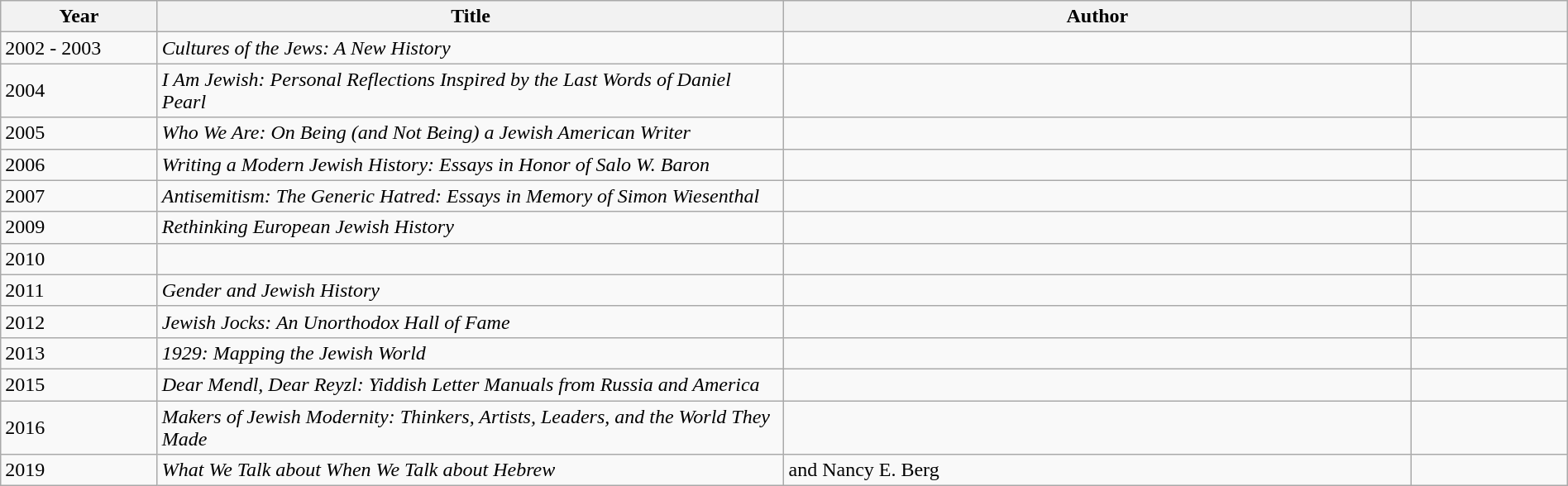<table class="wikitable sortable" style="width:100%">
<tr>
<th scope="col" style="width:10%">Year</th>
<th scope="col" style="width:40%">Title</th>
<th scope="col" style="width:40%">Author</th>
<th scope="col" style="width:10%"></th>
</tr>
<tr>
<td>2002 - 2003</td>
<td><em>Cultures of the Jews: A New History</em></td>
<td></td>
<td></td>
</tr>
<tr>
<td>2004</td>
<td><em>I Am Jewish: Personal Reflections Inspired by the Last Words of Daniel Pearl</em></td>
<td></td>
<td></td>
</tr>
<tr>
<td>2005</td>
<td><em>Who We Are: On Being (and Not Being) a Jewish American Writer</em></td>
<td></td>
<td></td>
</tr>
<tr>
<td>2006</td>
<td><em>Writing a Modern Jewish History: Essays in Honor of Salo W. Baron</em></td>
<td></td>
<td></td>
</tr>
<tr>
<td>2007</td>
<td><em>Antisemitism: The Generic Hatred: Essays in Memory of Simon Wiesenthal</em></td>
<td></td>
<td></td>
</tr>
<tr>
<td>2009</td>
<td><em>Rethinking European Jewish History</em></td>
<td></td>
<td></td>
</tr>
<tr>
<td>2010</td>
<td><em></em></td>
<td></td>
<td></td>
</tr>
<tr>
<td>2011</td>
<td><em>Gender and Jewish History</em></td>
<td></td>
<td></td>
</tr>
<tr>
<td>2012</td>
<td><em>Jewish Jocks: An Unorthodox Hall of Fame</em></td>
<td></td>
<td></td>
</tr>
<tr>
<td>2013</td>
<td><em>1929: Mapping the Jewish World</em></td>
<td></td>
<td></td>
</tr>
<tr>
<td>2015</td>
<td><em>Dear Mendl, Dear Reyzl: Yiddish Letter Manuals from Russia and America</em></td>
<td></td>
<td></td>
</tr>
<tr>
<td>2016</td>
<td><em>Makers of Jewish Modernity: Thinkers, Artists, Leaders, and the World They Made</em></td>
<td></td>
<td></td>
</tr>
<tr>
<td>2019</td>
<td><em>What We Talk about When We Talk about Hebrew</em></td>
<td> and Nancy E. Berg</td>
<td></td>
</tr>
</table>
